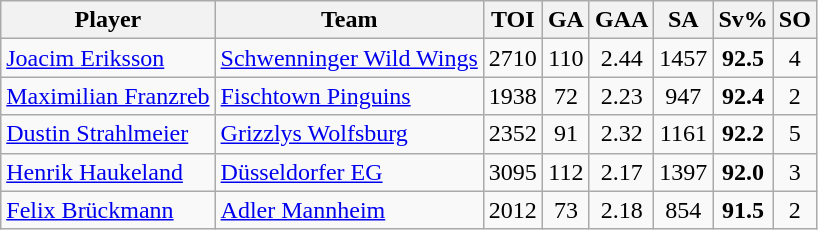<table class="wikitable sortable" style="text-align:center;">
<tr>
<th>Player</th>
<th>Team</th>
<th>TOI</th>
<th>GA</th>
<th>GAA</th>
<th>SA</th>
<th>Sv%</th>
<th>SO</th>
</tr>
<tr>
<td style="text-align:left;"><a href='#'>Joacim Eriksson</a></td>
<td style="text-align:left;"><a href='#'>Schwenninger Wild Wings</a></td>
<td>2710</td>
<td>110</td>
<td>2.44</td>
<td>1457</td>
<td><strong>92.5</strong></td>
<td>4</td>
</tr>
<tr>
<td style="text-align:left;"><a href='#'>Maximilian Franzreb</a></td>
<td style="text-align:left;"><a href='#'>Fischtown Pinguins</a></td>
<td>1938</td>
<td>72</td>
<td>2.23</td>
<td>947</td>
<td><strong>92.4</strong></td>
<td>2</td>
</tr>
<tr>
<td style="text-align:left;"><a href='#'>Dustin Strahlmeier</a></td>
<td style="text-align:left;"><a href='#'>Grizzlys Wolfsburg</a></td>
<td>2352</td>
<td>91</td>
<td>2.32</td>
<td>1161</td>
<td><strong>92.2</strong></td>
<td>5</td>
</tr>
<tr>
<td style="text-align:left;"><a href='#'>Henrik Haukeland</a></td>
<td style="text-align:left;"><a href='#'>Düsseldorfer EG</a></td>
<td>3095</td>
<td>112</td>
<td>2.17</td>
<td>1397</td>
<td><strong>92.0</strong></td>
<td>3</td>
</tr>
<tr>
<td style="text-align:left;"><a href='#'>Felix Brückmann</a></td>
<td style="text-align:left;"><a href='#'>Adler Mannheim</a></td>
<td>2012</td>
<td>73</td>
<td>2.18</td>
<td>854</td>
<td><strong>91.5</strong></td>
<td>2</td>
</tr>
</table>
